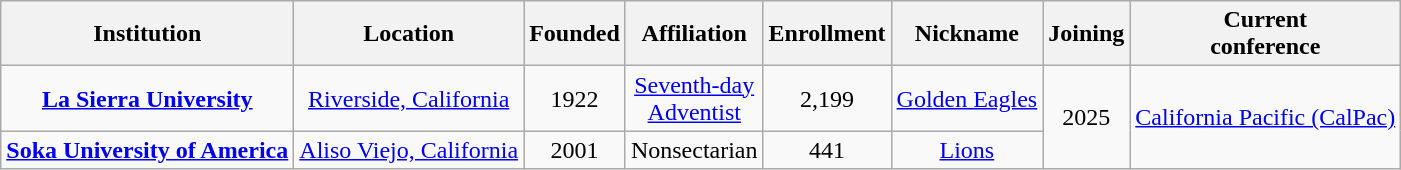<table class="wikitable sortable" style="text-align: center">
<tr>
<th scope="col">Institution</th>
<th scope="col">Location</th>
<th scope="col">Founded</th>
<th scope="col">Affiliation</th>
<th scope="col">Enrollment</th>
<th scope="col">Nickname</th>
<th scope="col">Joining</th>
<th scope="col">Current<br>conference</th>
</tr>
<tr>
<td><strong><a href='#'>La Sierra University</a></strong></td>
<td><a href='#'>Riverside, California</a></td>
<td>1922</td>
<td><a href='#'>Seventh-day<br>Adventist</a></td>
<td>2,199</td>
<td><a href='#'>Golden Eagles</a></td>
<td rowspan=2>2025</td>
<td rowspan=2><a href='#'>California Pacific (CalPac)</a></td>
</tr>
<tr>
<td><strong><a href='#'>Soka University of America</a></strong></td>
<td><a href='#'>Aliso Viejo, California</a></td>
<td>2001</td>
<td>Nonsectarian</td>
<td>441</td>
<td><a href='#'>Lions</a></td>
</tr>
</table>
